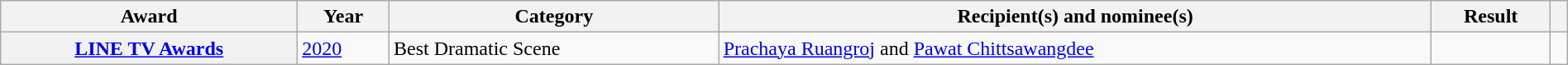<table class="wikitable sortable plainrowheaders" style="width: 100%;">
<tr>
<th scope="col">Award</th>
<th scope="col">Year</th>
<th scope="col">Category</th>
<th scope="col">Recipient(s) and nominee(s)</th>
<th scope="col">Result</th>
<th scope="col" class="unsortable"></th>
</tr>
<tr>
<th scope="row"><a href='#'>LINE TV Awards</a> </th>
<td><a href='#'>2020</a></td>
<td>Best Dramatic Scene</td>
<td><a href='#'>Prachaya Ruangroj</a> and <a href='#'>Pawat Chittsawangdee</a></td>
<td></td>
<td style="text-align: center;"></td>
</tr>
</table>
